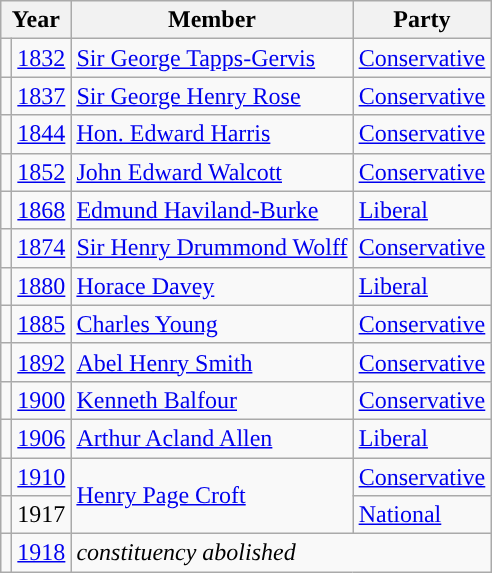<table class="wikitable">
<tr>
<th colspan="2">Year</th>
<th>Member</th>
<th>Party</th>
</tr>
<tr>
<td style="color:inherit;background-color: "></td>
<td><a href='#'>1832</a></td>
<td><a href='#'>Sir George Tapps-Gervis</a></td>
<td><a href='#'>Conservative</a></td>
</tr>
<tr>
<td style="color:inherit;background-color: "></td>
<td><a href='#'>1837</a></td>
<td><a href='#'>Sir George Henry Rose</a></td>
<td><a href='#'>Conservative</a></td>
</tr>
<tr>
<td style="color:inherit;background-color: "></td>
<td><a href='#'>1844</a></td>
<td><a href='#'>Hon. Edward Harris</a></td>
<td><a href='#'>Conservative</a></td>
</tr>
<tr>
<td style="color:inherit;background-color: "></td>
<td><a href='#'>1852</a></td>
<td><a href='#'>John Edward Walcott</a></td>
<td><a href='#'>Conservative</a></td>
</tr>
<tr>
<td style="color:inherit;background-color: "></td>
<td><a href='#'>1868</a></td>
<td><a href='#'>Edmund Haviland-Burke</a></td>
<td><a href='#'>Liberal</a></td>
</tr>
<tr>
<td style="color:inherit;background-color: "></td>
<td><a href='#'>1874</a></td>
<td><a href='#'>Sir Henry Drummond Wolff</a></td>
<td><a href='#'>Conservative</a></td>
</tr>
<tr>
<td style="color:inherit;background-color: "></td>
<td><a href='#'>1880</a></td>
<td><a href='#'>Horace Davey</a></td>
<td><a href='#'>Liberal</a></td>
</tr>
<tr>
<td style="color:inherit;background-color: "></td>
<td><a href='#'>1885</a></td>
<td><a href='#'>Charles Young</a></td>
<td><a href='#'>Conservative</a></td>
</tr>
<tr>
<td style="color:inherit;background-color: "></td>
<td><a href='#'>1892</a></td>
<td><a href='#'>Abel Henry Smith</a></td>
<td><a href='#'>Conservative</a></td>
</tr>
<tr>
<td style="color:inherit;background-color: "></td>
<td><a href='#'>1900</a></td>
<td><a href='#'>Kenneth Balfour</a></td>
<td><a href='#'>Conservative</a></td>
</tr>
<tr>
<td style="color:inherit;background-color: "></td>
<td><a href='#'>1906</a></td>
<td><a href='#'>Arthur Acland Allen</a></td>
<td><a href='#'>Liberal</a></td>
</tr>
<tr>
<td style="color:inherit;background-color: "></td>
<td><a href='#'>1910</a></td>
<td rowspan="2"><a href='#'>Henry Page Croft</a></td>
<td><a href='#'>Conservative</a></td>
</tr>
<tr>
<td style="color:inherit;background-color: "></td>
<td>1917</td>
<td><a href='#'>National</a></td>
</tr>
<tr>
<td></td>
<td><a href='#'>1918</a></td>
<td colspan="3"><em>constituency abolished</em></td>
</tr>
</table>
